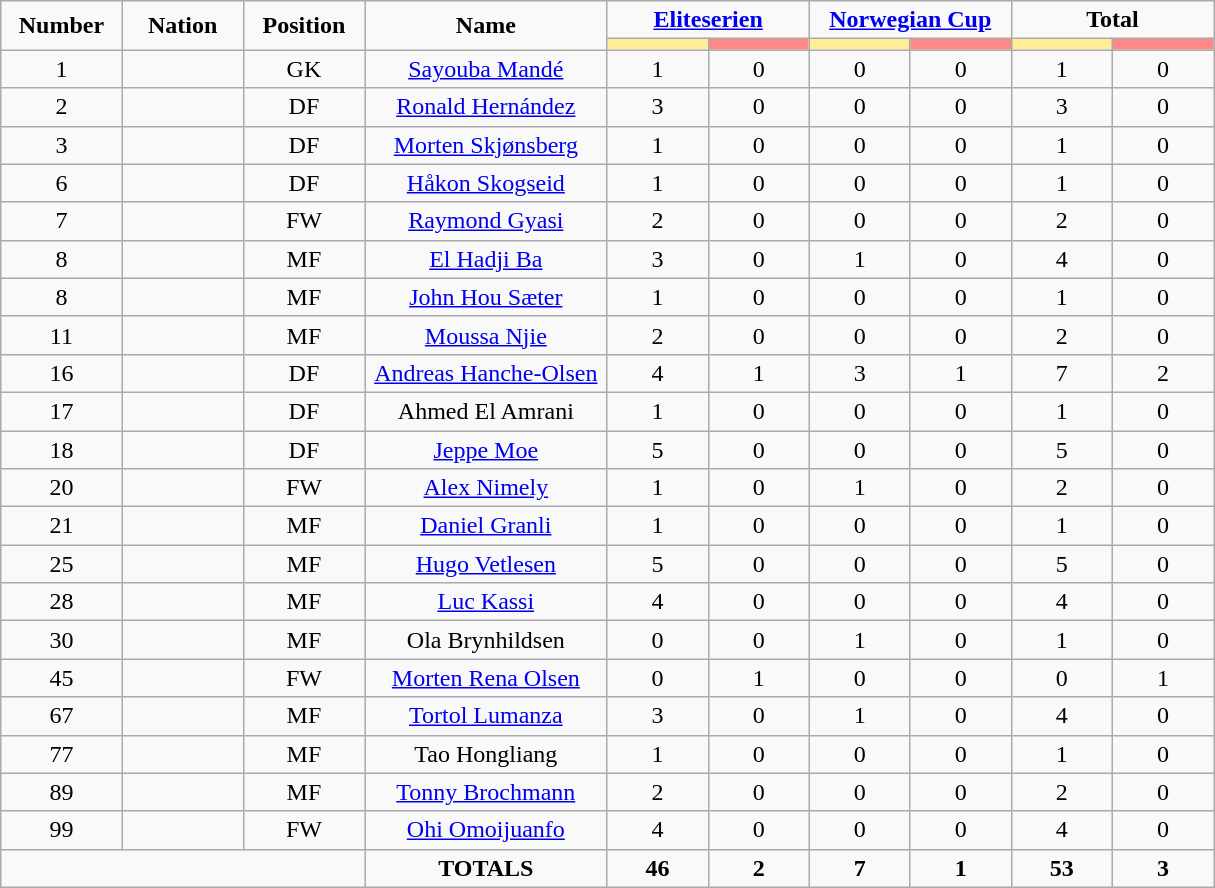<table class="wikitable" style="font-size: 100%; text-align: center;">
<tr>
<td rowspan="2" width="10%" align="center"><strong>Number</strong></td>
<td rowspan="2" width="10%" align="center"><strong>Nation</strong></td>
<td rowspan="2" width="10%" align="center"><strong>Position</strong></td>
<td rowspan="2" width="20%" align="center"><strong>Name</strong></td>
<td colspan="2" align="center"><strong><a href='#'>Eliteserien</a></strong></td>
<td colspan="2" align="center"><strong><a href='#'>Norwegian Cup</a></strong></td>
<td colspan="2" align="center"><strong>Total</strong></td>
</tr>
<tr>
<th width=60 style="background: #FFEE99"></th>
<th width=60 style="background: #FF8888"></th>
<th width=60 style="background: #FFEE99"></th>
<th width=60 style="background: #FF8888"></th>
<th width=60 style="background: #FFEE99"></th>
<th width=60 style="background: #FF8888"></th>
</tr>
<tr>
<td>1</td>
<td></td>
<td>GK</td>
<td><a href='#'>Sayouba Mandé</a></td>
<td>1</td>
<td>0</td>
<td>0</td>
<td>0</td>
<td>1</td>
<td>0</td>
</tr>
<tr>
<td>2</td>
<td></td>
<td>DF</td>
<td><a href='#'>Ronald Hernández</a></td>
<td>3</td>
<td>0</td>
<td>0</td>
<td>0</td>
<td>3</td>
<td>0</td>
</tr>
<tr>
<td>3</td>
<td></td>
<td>DF</td>
<td><a href='#'>Morten Skjønsberg</a></td>
<td>1</td>
<td>0</td>
<td>0</td>
<td>0</td>
<td>1</td>
<td>0</td>
</tr>
<tr>
<td>6</td>
<td></td>
<td>DF</td>
<td><a href='#'>Håkon Skogseid</a></td>
<td>1</td>
<td>0</td>
<td>0</td>
<td>0</td>
<td>1</td>
<td>0</td>
</tr>
<tr>
<td>7</td>
<td></td>
<td>FW</td>
<td><a href='#'>Raymond Gyasi</a></td>
<td>2</td>
<td>0</td>
<td>0</td>
<td>0</td>
<td>2</td>
<td>0</td>
</tr>
<tr>
<td>8</td>
<td></td>
<td>MF</td>
<td><a href='#'>El Hadji Ba</a></td>
<td>3</td>
<td>0</td>
<td>1</td>
<td>0</td>
<td>4</td>
<td>0</td>
</tr>
<tr>
<td>8</td>
<td></td>
<td>MF</td>
<td><a href='#'>John Hou Sæter</a></td>
<td>1</td>
<td>0</td>
<td>0</td>
<td>0</td>
<td>1</td>
<td>0</td>
</tr>
<tr>
<td>11</td>
<td></td>
<td>MF</td>
<td><a href='#'>Moussa Njie</a></td>
<td>2</td>
<td>0</td>
<td>0</td>
<td>0</td>
<td>2</td>
<td>0</td>
</tr>
<tr>
<td>16</td>
<td></td>
<td>DF</td>
<td><a href='#'>Andreas Hanche-Olsen</a></td>
<td>4</td>
<td>1</td>
<td>3</td>
<td>1</td>
<td>7</td>
<td>2</td>
</tr>
<tr>
<td>17</td>
<td></td>
<td>DF</td>
<td>Ahmed El Amrani</td>
<td>1</td>
<td>0</td>
<td>0</td>
<td>0</td>
<td>1</td>
<td>0</td>
</tr>
<tr>
<td>18</td>
<td></td>
<td>DF</td>
<td><a href='#'>Jeppe Moe</a></td>
<td>5</td>
<td>0</td>
<td>0</td>
<td>0</td>
<td>5</td>
<td>0</td>
</tr>
<tr>
<td>20</td>
<td></td>
<td>FW</td>
<td><a href='#'>Alex Nimely</a></td>
<td>1</td>
<td>0</td>
<td>1</td>
<td>0</td>
<td>2</td>
<td>0</td>
</tr>
<tr>
<td>21</td>
<td></td>
<td>MF</td>
<td><a href='#'>Daniel Granli</a></td>
<td>1</td>
<td>0</td>
<td>0</td>
<td>0</td>
<td>1</td>
<td>0</td>
</tr>
<tr>
<td>25</td>
<td></td>
<td>MF</td>
<td><a href='#'>Hugo Vetlesen</a></td>
<td>5</td>
<td>0</td>
<td>0</td>
<td>0</td>
<td>5</td>
<td>0</td>
</tr>
<tr>
<td>28</td>
<td></td>
<td>MF</td>
<td><a href='#'>Luc Kassi</a></td>
<td>4</td>
<td>0</td>
<td>0</td>
<td>0</td>
<td>4</td>
<td>0</td>
</tr>
<tr>
<td>30</td>
<td></td>
<td>MF</td>
<td>Ola Brynhildsen</td>
<td>0</td>
<td>0</td>
<td>1</td>
<td>0</td>
<td>1</td>
<td>0</td>
</tr>
<tr>
<td>45</td>
<td></td>
<td>FW</td>
<td><a href='#'>Morten Rena Olsen</a></td>
<td>0</td>
<td>1</td>
<td>0</td>
<td>0</td>
<td>0</td>
<td>1</td>
</tr>
<tr>
<td>67</td>
<td></td>
<td>MF</td>
<td><a href='#'>Tortol Lumanza</a></td>
<td>3</td>
<td>0</td>
<td>1</td>
<td>0</td>
<td>4</td>
<td>0</td>
</tr>
<tr>
<td>77</td>
<td></td>
<td>MF</td>
<td>Tao Hongliang</td>
<td>1</td>
<td>0</td>
<td>0</td>
<td>0</td>
<td>1</td>
<td>0</td>
</tr>
<tr>
<td>89</td>
<td></td>
<td>MF</td>
<td><a href='#'>Tonny Brochmann</a></td>
<td>2</td>
<td>0</td>
<td>0</td>
<td>0</td>
<td>2</td>
<td>0</td>
</tr>
<tr>
<td>99</td>
<td></td>
<td>FW</td>
<td><a href='#'>Ohi Omoijuanfo</a></td>
<td>4</td>
<td>0</td>
<td>0</td>
<td>0</td>
<td>4</td>
<td>0</td>
</tr>
<tr>
<td colspan="3"></td>
<td><strong>TOTALS</strong></td>
<td><strong>46</strong></td>
<td><strong>2</strong></td>
<td><strong>7</strong></td>
<td><strong>1</strong></td>
<td><strong>53</strong></td>
<td><strong>3</strong></td>
</tr>
</table>
